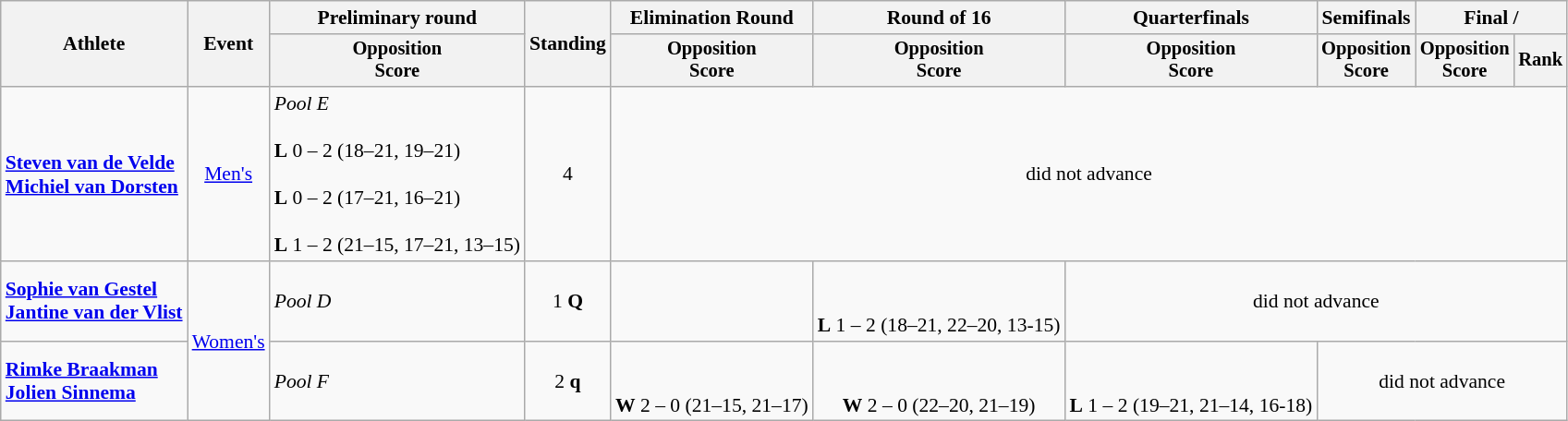<table class=wikitable style="font-size:90%">
<tr>
<th rowspan=2>Athlete</th>
<th rowspan=2>Event</th>
<th>Preliminary round</th>
<th rowspan=2>Standing</th>
<th>Elimination Round</th>
<th>Round of 16</th>
<th>Quarterfinals</th>
<th>Semifinals</th>
<th colspan=2>Final / </th>
</tr>
<tr style="font-size:95%">
<th>Opposition<br>Score</th>
<th>Opposition<br>Score</th>
<th>Opposition<br>Score</th>
<th>Opposition<br>Score</th>
<th>Opposition<br>Score</th>
<th>Opposition<br>Score</th>
<th>Rank</th>
</tr>
<tr align=center>
<td align=left><strong><a href='#'>Steven van de Velde</a><br><a href='#'>Michiel van Dorsten</a></strong></td>
<td><a href='#'>Men's</a></td>
<td align=left><em>Pool E</em><br><br><strong>L</strong> 0 – 2 (18–21, 19–21)<br><br><strong>L</strong> 0 – 2 (17–21, 16–21)<br><br><strong>L</strong> 1 – 2 (21–15, 17–21, 13–15)<br></td>
<td>4</td>
<td colspan=6>did not advance</td>
</tr>
<tr align=center>
<td align=left><strong><a href='#'>Sophie van Gestel</a><br><a href='#'>Jantine van der Vlist</a></strong></td>
<td rowspan=2><a href='#'>Women's</a></td>
<td align=left><em>Pool D</em></td>
<td>1 <strong>Q</strong></td>
<td></td>
<td><br><br><strong>L</strong> 1 – 2 (18–21, 22–20, 13-15)</td>
<td colspan=4>did not advance</td>
</tr>
<tr align=center>
<td align=left><strong><a href='#'>Rimke Braakman</a><br><a href='#'>Jolien Sinnema</a></strong></td>
<td align=left><em>Pool F</em></td>
<td>2 <strong>q</strong></td>
<td><br><br><strong>W</strong> 2 – 0 (21–15, 21–17)</td>
<td><br><br><strong>W</strong> 2 – 0 (22–20, 21–19)</td>
<td><br><br><strong>L</strong> 1 – 2 (19–21, 21–14, 16-18)</td>
<td colspan=3>did not advance</td>
</tr>
</table>
